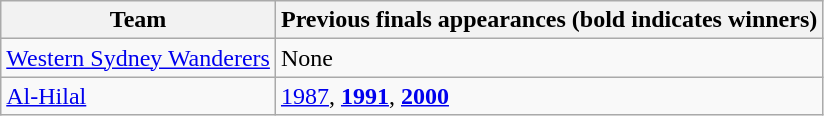<table class="wikitable">
<tr>
<th>Team</th>
<th>Previous finals appearances (bold indicates winners)</th>
</tr>
<tr>
<td> <a href='#'>Western Sydney Wanderers</a></td>
<td>None</td>
</tr>
<tr>
<td> <a href='#'>Al-Hilal</a></td>
<td><a href='#'>1987</a>, <strong><a href='#'>1991</a></strong>, <strong><a href='#'>2000</a></strong></td>
</tr>
</table>
